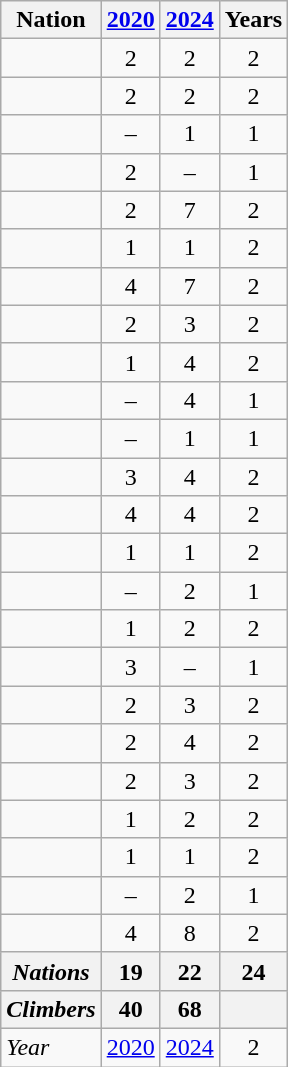<table class="wikitable sortable" style="text-align:center;">
<tr>
<th>Nation</th>
<th><a href='#'>2020</a></th>
<th><a href='#'>2024</a></th>
<th>Years</th>
</tr>
<tr>
<td align="left"></td>
<td>2</td>
<td>2</td>
<td>2</td>
</tr>
<tr>
<td align="left"></td>
<td>2</td>
<td>2</td>
<td>2</td>
</tr>
<tr>
<td align="left"></td>
<td>–</td>
<td>1</td>
<td>1</td>
</tr>
<tr>
<td align="left"></td>
<td>2</td>
<td>–</td>
<td>1</td>
</tr>
<tr>
<td align="left"></td>
<td>2</td>
<td>7</td>
<td>2</td>
</tr>
<tr>
<td align="left"></td>
<td>1</td>
<td>1</td>
<td>2</td>
</tr>
<tr>
<td align="left"></td>
<td>4</td>
<td>7</td>
<td>2</td>
</tr>
<tr>
<td align="left"></td>
<td>2</td>
<td>3</td>
<td>2</td>
</tr>
<tr>
<td align="left"></td>
<td>1</td>
<td>4</td>
<td>2</td>
</tr>
<tr>
<td align="left"></td>
<td>–</td>
<td>4</td>
<td>1</td>
</tr>
<tr>
<td align="left"></td>
<td>–</td>
<td>1</td>
<td>1</td>
</tr>
<tr>
<td align="left"></td>
<td>3</td>
<td>4</td>
<td>2</td>
</tr>
<tr>
<td align="left"></td>
<td>4</td>
<td>4</td>
<td>2</td>
</tr>
<tr>
<td align="left"></td>
<td>1</td>
<td>1</td>
<td>2</td>
</tr>
<tr>
<td align="left"></td>
<td>–</td>
<td>2</td>
<td>1</td>
</tr>
<tr>
<td align="left"></td>
<td>1</td>
<td>2</td>
<td>2</td>
</tr>
<tr>
<td align="left"></td>
<td>3</td>
<td>–</td>
<td>1</td>
</tr>
<tr>
<td align="left"></td>
<td>2</td>
<td>3</td>
<td>2</td>
</tr>
<tr>
<td align="left"></td>
<td>2</td>
<td>4</td>
<td>2</td>
</tr>
<tr>
<td align="left"></td>
<td>2</td>
<td>3</td>
<td>2</td>
</tr>
<tr>
<td align="left"></td>
<td>1</td>
<td>2</td>
<td>2</td>
</tr>
<tr>
<td align="left"></td>
<td>1</td>
<td>1</td>
<td>2</td>
</tr>
<tr>
<td align="left"></td>
<td>–</td>
<td>2</td>
<td>1</td>
</tr>
<tr>
<td align="left"></td>
<td>4</td>
<td>8</td>
<td>2</td>
</tr>
<tr class="sortbottom">
<th><em>Nations</em></th>
<th>19</th>
<th>22</th>
<th>24</th>
</tr>
<tr>
<th><em>Climbers</em></th>
<th>40</th>
<th>68</th>
<th></th>
</tr>
<tr class="sortbottom">
<td align="left"><em>Year</em></td>
<td><a href='#'>2020</a></td>
<td><a href='#'>2024</a></td>
<td>2</td>
</tr>
</table>
